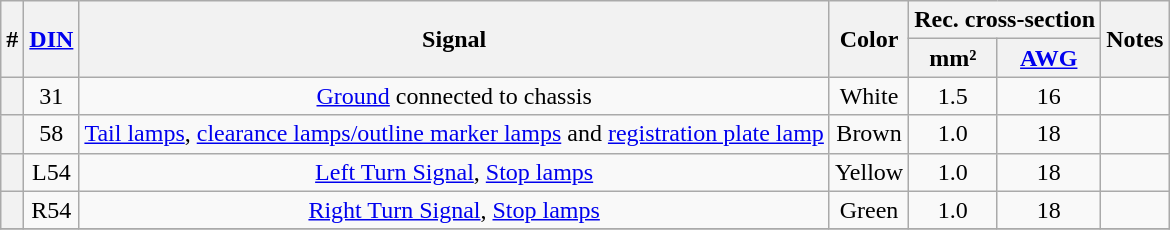<table class="wikitable sortable" style="text-align: center">
<tr>
<th rowspan="2">#</th>
<th rowspan="2"><a href='#'>DIN</a></th>
<th rowspan="2">Signal</th>
<th rowspan="2">Color</th>
<th colspan="2">Rec. cross-section</th>
<th rowspan="2">Notes</th>
</tr>
<tr>
<th>mm²</th>
<th><a href='#'>AWG</a></th>
</tr>
<tr>
<th></th>
<td>31</td>
<td><a href='#'>Ground</a> connected to chassis</td>
<td>White</td>
<td>1.5</td>
<td>16</td>
<td></td>
</tr>
<tr>
<th></th>
<td>58</td>
<td><a href='#'>Tail lamps</a>, <a href='#'>clearance lamps/outline marker lamps</a> and <a href='#'>registration plate lamp</a></td>
<td>Brown</td>
<td>1.0</td>
<td>18</td>
<td></td>
</tr>
<tr>
<th></th>
<td>L54</td>
<td><a href='#'>Left Turn Signal</a>, <a href='#'>Stop lamps</a></td>
<td>Yellow</td>
<td>1.0</td>
<td>18</td>
<td></td>
</tr>
<tr>
<th></th>
<td>R54</td>
<td><a href='#'>Right Turn Signal</a>, <a href='#'>Stop lamps</a></td>
<td>Green</td>
<td>1.0</td>
<td>18</td>
<td></td>
</tr>
<tr>
</tr>
</table>
